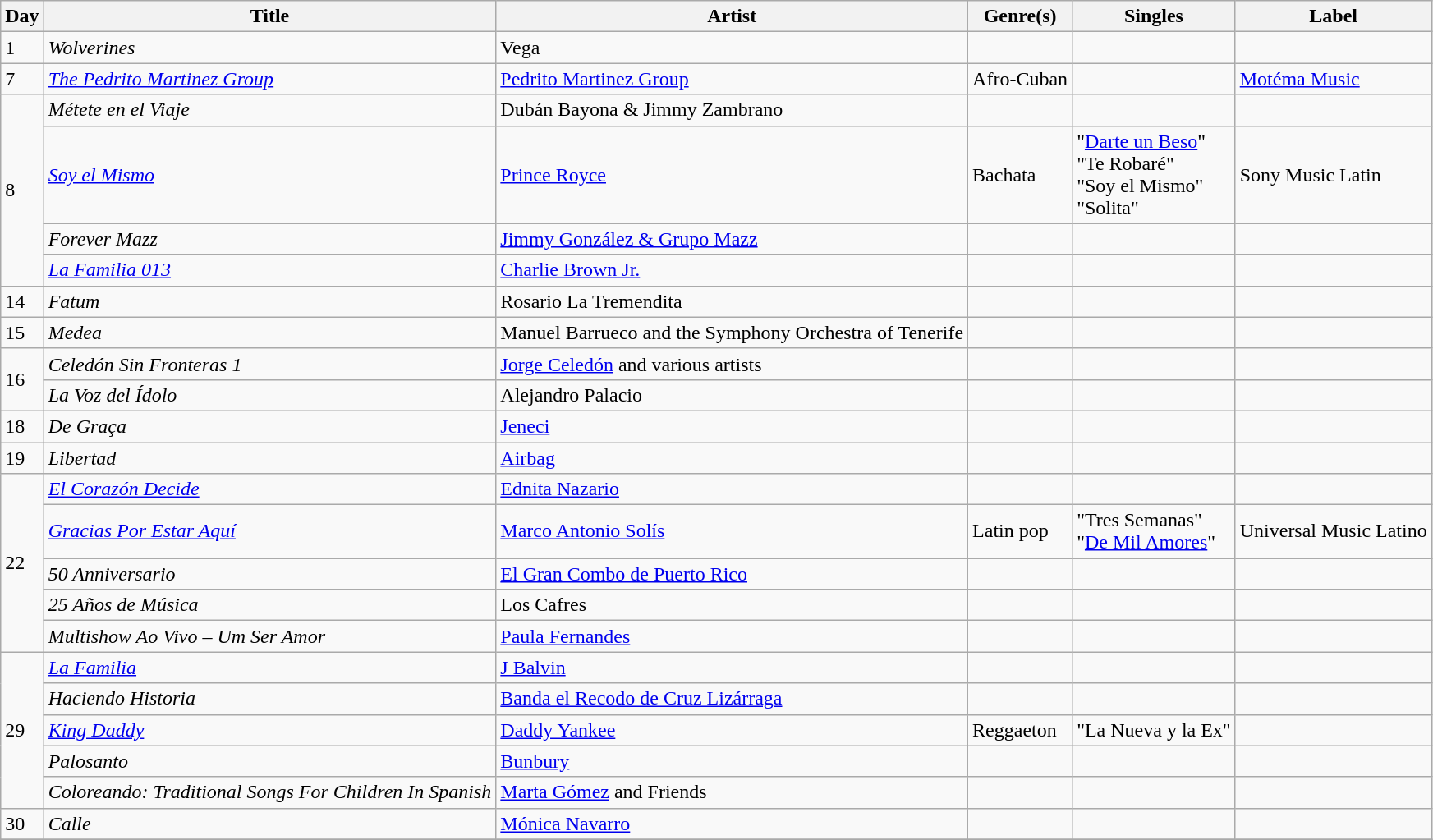<table class="wikitable sortable" style="text-align: left;">
<tr>
<th>Day</th>
<th>Title</th>
<th>Artist</th>
<th>Genre(s)</th>
<th>Singles</th>
<th>Label</th>
</tr>
<tr>
<td>1</td>
<td><em>Wolverines</em></td>
<td>Vega</td>
<td></td>
<td></td>
<td></td>
</tr>
<tr>
<td>7</td>
<td><em><a href='#'>The Pedrito Martinez Group</a></em></td>
<td><a href='#'>Pedrito Martinez Group</a></td>
<td>Afro-Cuban</td>
<td></td>
<td><a href='#'>Motéma Music</a></td>
</tr>
<tr>
<td rowspan="4">8</td>
<td><em>Métete en el Viaje</em></td>
<td>Dubán Bayona & Jimmy Zambrano</td>
<td></td>
<td></td>
<td></td>
</tr>
<tr>
<td><em><a href='#'>Soy el Mismo</a></em></td>
<td><a href='#'>Prince Royce</a></td>
<td>Bachata</td>
<td>"<a href='#'>Darte un Beso</a>"<br>"Te Robaré"<br>"Soy el Mismo"<br>"Solita"</td>
<td>Sony Music Latin</td>
</tr>
<tr>
<td><em>Forever Mazz</em></td>
<td><a href='#'>Jimmy González & Grupo Mazz</a></td>
<td></td>
<td></td>
<td></td>
</tr>
<tr>
<td><em><a href='#'>La Familia 013</a></em></td>
<td><a href='#'>Charlie Brown Jr.</a></td>
<td></td>
<td></td>
<td></td>
</tr>
<tr>
<td>14</td>
<td><em>Fatum</em></td>
<td>Rosario La Tremendita</td>
<td></td>
<td></td>
<td></td>
</tr>
<tr>
<td>15</td>
<td><em>Medea</em></td>
<td>Manuel Barrueco and the Symphony Orchestra of Tenerife</td>
<td></td>
<td></td>
<td></td>
</tr>
<tr>
<td rowspan="2">16</td>
<td><em>Celedón Sin Fronteras 1</em></td>
<td><a href='#'>Jorge Celedón</a> and various artists</td>
<td></td>
<td></td>
<td></td>
</tr>
<tr>
<td><em>La Voz del Ídolo</em></td>
<td>Alejandro Palacio</td>
<td></td>
<td></td>
<td></td>
</tr>
<tr>
<td>18</td>
<td><em>De Graça</em></td>
<td><a href='#'>Jeneci</a></td>
<td></td>
<td></td>
<td></td>
</tr>
<tr>
<td>19</td>
<td><em>Libertad</em></td>
<td><a href='#'>Airbag</a></td>
<td></td>
<td></td>
<td></td>
</tr>
<tr>
<td rowspan="5">22</td>
<td><em><a href='#'>El Corazón Decide</a></em></td>
<td><a href='#'>Ednita Nazario</a></td>
<td></td>
<td></td>
<td></td>
</tr>
<tr>
<td><em><a href='#'>Gracias Por Estar Aquí</a></em></td>
<td><a href='#'>Marco Antonio Solís</a></td>
<td>Latin pop</td>
<td>"Tres Semanas"<br>"<a href='#'>De Mil Amores</a>"</td>
<td>Universal Music Latino</td>
</tr>
<tr>
<td><em>50 Anniversario</em></td>
<td><a href='#'>El Gran Combo de Puerto Rico</a></td>
<td></td>
<td></td>
<td></td>
</tr>
<tr>
<td><em>25 Años de Música</em></td>
<td>Los Cafres</td>
<td></td>
<td></td>
<td></td>
</tr>
<tr>
<td><em>Multishow Ao Vivo – Um Ser Amor</em></td>
<td><a href='#'>Paula Fernandes</a></td>
<td></td>
<td></td>
<td></td>
</tr>
<tr>
<td rowspan="5">29</td>
<td><em><a href='#'>La Familia</a></em></td>
<td><a href='#'>J Balvin</a></td>
<td></td>
<td></td>
<td></td>
</tr>
<tr>
<td><em>Haciendo Historia</em></td>
<td><a href='#'>Banda el Recodo de Cruz Lizárraga</a></td>
<td></td>
<td></td>
<td></td>
</tr>
<tr>
<td><em><a href='#'>King Daddy</a></em></td>
<td><a href='#'>Daddy Yankee</a></td>
<td>Reggaeton</td>
<td>"La Nueva y la Ex"</td>
<td></td>
</tr>
<tr>
<td><em>Palosanto</em></td>
<td><a href='#'>Bunbury</a></td>
<td></td>
<td></td>
<td></td>
</tr>
<tr>
<td><em>Coloreando: Traditional Songs For Children In Spanish</em></td>
<td><a href='#'>Marta Gómez</a> and Friends</td>
<td></td>
<td></td>
<td></td>
</tr>
<tr>
<td>30</td>
<td><em>Calle</em></td>
<td><a href='#'>Mónica Navarro</a></td>
<td></td>
<td></td>
<td></td>
</tr>
<tr>
</tr>
</table>
